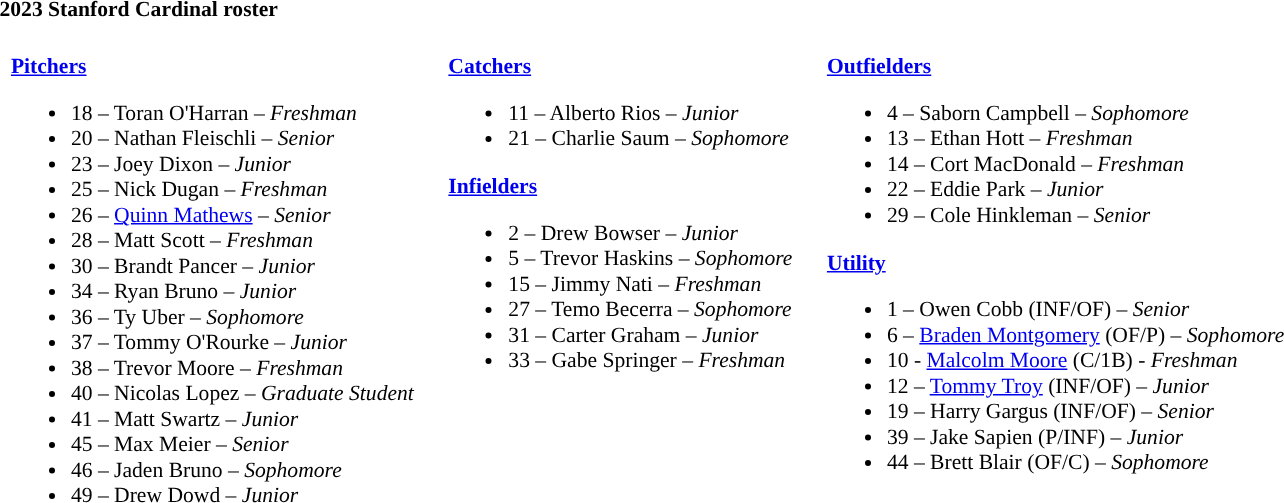<table class="toccolours" style="text-align: left; font-size:90%;">
<tr>
<th colspan="9">2023 Stanford Cardinal roster</th>
</tr>
<tr>
<td width="03"> </td>
<td valign="top"><br><strong><a href='#'>Pitchers</a></strong><ul><li>18 – Toran O'Harran – <em>Freshman</em></li><li>20 – Nathan Fleischli – <em>Senior</em></li><li>23 – Joey Dixon – <em>Junior</em></li><li>25 – Nick Dugan – <em>Freshman</em></li><li>26 – <a href='#'>Quinn Mathews</a> – <em>Senior</em></li><li>28 – Matt Scott – <em>Freshman</em></li><li>30 – Brandt Pancer – <em>Junior</em></li><li>34 – Ryan Bruno – <em>Junior</em></li><li>36 – Ty Uber – <em>Sophomore</em></li><li>37 – Tommy O'Rourke – <em>Junior</em></li><li>38 – Trevor Moore – <em>Freshman</em></li><li>40 – Nicolas Lopez – <em>Graduate Student</em></li><li>41 – Matt Swartz – <em>Junior</em></li><li>45 – Max Meier – <em>Senior</em></li><li>46 – Jaden Bruno – <em>Sophomore</em></li><li>49 – Drew Dowd – <em>Junior</em></li></ul></td>
<td width="15"> </td>
<td valign="top"><br><strong><a href='#'>Catchers</a></strong><ul><li>11 – Alberto Rios – <em>Junior</em></li><li>21 – Charlie Saum – <em>Sophomore</em></li></ul><strong><a href='#'>Infielders</a></strong><ul><li>2 – Drew Bowser – <em>Junior</em></li><li>5 – Trevor Haskins – <em>Sophomore</em></li><li>15 – Jimmy Nati – <em>Freshman</em></li><li>27 – Temo Becerra – <em>Sophomore</em></li><li>31 – Carter Graham – <em>Junior</em></li><li>33 – Gabe Springer – <em>Freshman</em></li></ul></td>
<td width="15"> </td>
<td valign="top"><br><strong><a href='#'>Outfielders</a></strong><ul><li>4 – Saborn Campbell – <em>Sophomore</em></li><li>13 – Ethan Hott – <em>Freshman</em></li><li>14 – Cort MacDonald – <em>Freshman</em></li><li>22 – Eddie Park – <em>Junior</em></li><li>29 – Cole Hinkleman – <em>Senior</em></li></ul><strong><a href='#'>Utility</a></strong><ul><li>1 – Owen Cobb (INF/OF) – <em>Senior</em></li><li>6 – <a href='#'>Braden Montgomery</a> (OF/P) – <em>Sophomore</em></li><li>10 - <a href='#'>Malcolm Moore</a> (C/1B) - <em>Freshman</em></li><li>12 – <a href='#'>Tommy Troy</a> (INF/OF) – <em>Junior</em></li><li>19 – Harry Gargus (INF/OF) – <em>Senior</em></li><li>39 – Jake Sapien (P/INF) – <em>Junior</em></li><li>44 – Brett Blair (OF/C) – <em>Sophomore</em></li></ul></td>
<td width="25"> </td>
</tr>
</table>
